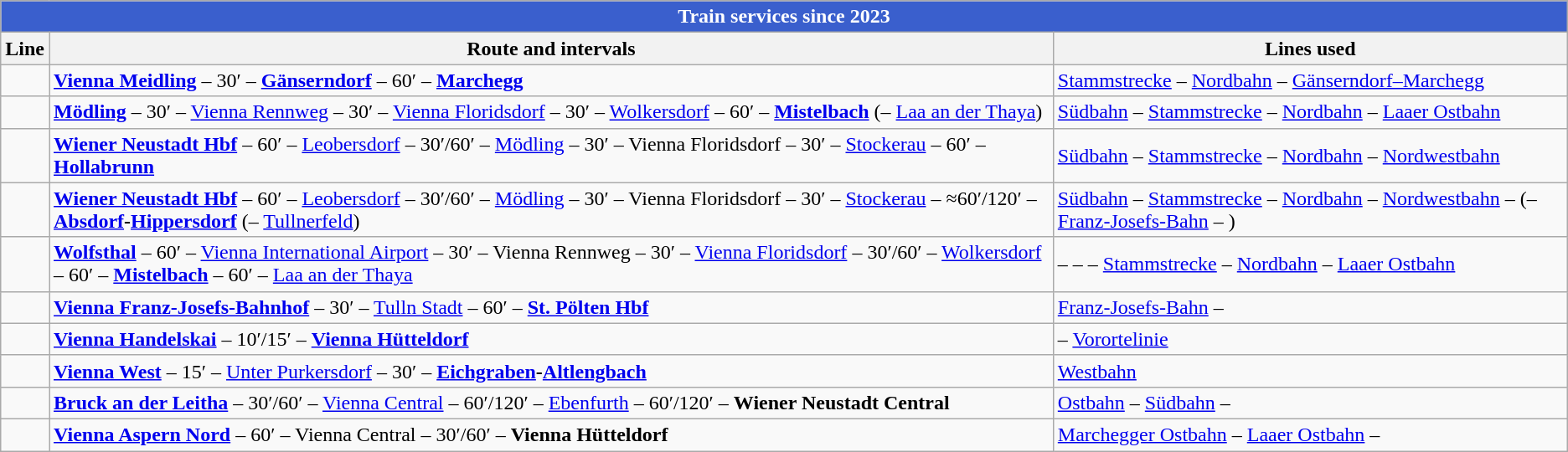<table class="wikitable">
<tr>
<th colspan="4" style="background-color:#3A5FCD;color:#FFFFFF;">Train services since 2023</th>
</tr>
<tr class="hintergrundfarbe5">
<th>Line</th>
<th>Route and intervals </th>
<th>Lines used</th>
</tr>
<tr>
<td></td>
<td><strong><a href='#'>Vienna Meidling</a></strong> – 30′ – <strong><a href='#'>Gänserndorf</a></strong> – 60′ – <strong><a href='#'>Marchegg</a></strong></td>
<td><a href='#'>Stammstrecke</a> – <a href='#'>Nordbahn</a> – <a href='#'>Gänserndorf–Marchegg</a></td>
</tr>
<tr>
<td></td>
<td><strong><a href='#'>Mödling</a></strong> – 30′ – <a href='#'>Vienna Rennweg</a> – 30′ – <a href='#'>Vienna Floridsdorf</a> – 30′ – <a href='#'>Wolkersdorf</a> – 60′ – <strong><a href='#'>Mistelbach</a></strong> (– <a href='#'>Laa an der Thaya</a>)</td>
<td><a href='#'>Südbahn</a> – <a href='#'>Stammstrecke</a> – <a href='#'>Nordbahn</a> – <a href='#'>Laaer Ostbahn</a></td>
</tr>
<tr>
<td></td>
<td><strong><a href='#'>Wiener Neustadt Hbf</a></strong> – 60′ – <a href='#'>Leobersdorf</a> – 30′/60′ – <a href='#'>Mödling</a> – 30′ – Vienna Floridsdorf – 30′ – <a href='#'>Stockerau</a> – 60′ – <strong><a href='#'>Hollabrunn</a></strong></td>
<td><a href='#'>Südbahn</a> – <a href='#'>Stammstrecke</a> – <a href='#'>Nordbahn</a> – <a href='#'>Nordwestbahn</a></td>
</tr>
<tr>
<td></td>
<td><strong><a href='#'>Wiener Neustadt Hbf</a></strong> – 60′ – <a href='#'>Leobersdorf</a> – 30′/60′ – <a href='#'>Mödling</a> – 30′ – Vienna Floridsdorf – 30′ – <a href='#'>Stockerau</a> – ≈60′/120′ – <strong><a href='#'>Absdorf</a>-<a href='#'>Hippersdorf</a></strong> (– <a href='#'>Tullnerfeld</a>)</td>
<td><a href='#'>Südbahn</a> – <a href='#'>Stammstrecke</a> – <a href='#'>Nordbahn</a> – <a href='#'>Nordwestbahn</a> –  (– <a href='#'>Franz-Josefs-Bahn</a> – )</td>
</tr>
<tr>
<td></td>
<td><strong><a href='#'>Wolfsthal</a></strong> – 60′ – <a href='#'>Vienna International Airport</a> – 30′ – Vienna Rennweg – 30′ – <a href='#'>Vienna Floridsdorf</a> – 30′/60′ – <a href='#'>Wolkersdorf</a> – 60′ – <strong><a href='#'>Mistelbach</a></strong> – 60′ – <a href='#'>Laa an der Thaya</a></td>
<td> –  –  – <a href='#'>Stammstrecke</a> – <a href='#'>Nordbahn</a> – <a href='#'>Laaer Ostbahn</a></td>
</tr>
<tr>
<td></td>
<td><strong><a href='#'>Vienna Franz-Josefs-Bahnhof</a></strong> – 30′ – <a href='#'>Tulln Stadt</a> – 60′ – <strong><a href='#'>St. Pölten Hbf</a></strong></td>
<td><a href='#'>Franz-Josefs-Bahn</a> – </td>
</tr>
<tr>
<td></td>
<td><strong><a href='#'>Vienna Handelskai</a></strong> – 10′/15′ – <strong><a href='#'>Vienna Hütteldorf</a></strong></td>
<td> – <a href='#'>Vorortelinie</a></td>
</tr>
<tr>
<td></td>
<td><strong><a href='#'>Vienna West</a></strong> – 15′ – <a href='#'>Unter Purkersdorf</a> – 30′ – <strong><a href='#'>Eichgraben</a>-<a href='#'>Altlengbach</a></strong></td>
<td><a href='#'>Westbahn</a></td>
</tr>
<tr>
<td></td>
<td><strong><a href='#'>Bruck an der Leitha</a></strong> – 30′/60′ – <a href='#'>Vienna Central</a> – 60′/120′ – <a href='#'>Ebenfurth</a> – 60′/120′ – <strong>Wiener Neustadt Central</strong></td>
<td><a href='#'>Ostbahn</a> – <a href='#'>Südbahn</a> – </td>
</tr>
<tr>
<td></td>
<td><strong><a href='#'>Vienna Aspern Nord</a></strong> – 60′ – Vienna Central – 30′/60′ – <strong>Vienna Hütteldorf</strong></td>
<td><a href='#'>Marchegger Ostbahn</a> – <a href='#'>Laaer Ostbahn</a> – </td>
</tr>
</table>
